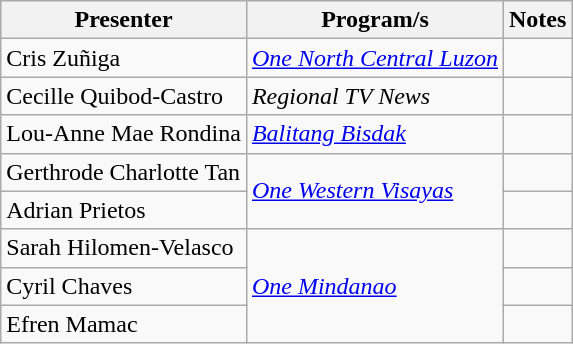<table class="wikitable sortable">
<tr>
<th>Presenter</th>
<th>Program/s</th>
<th>Notes</th>
</tr>
<tr>
<td>Cris Zuñiga</td>
<td><em><a href='#'>One North Central Luzon</a></em></td>
<td></td>
</tr>
<tr>
<td>Cecille Quibod-Castro</td>
<td><em>Regional TV News</em></td>
<td></td>
</tr>
<tr>
<td>Lou-Anne Mae Rondina</td>
<td><em><a href='#'>Balitang Bisdak</a></em></td>
<td></td>
</tr>
<tr>
<td>Gerthrode Charlotte Tan</td>
<td rowspan="2"><em><a href='#'>One Western Visayas</a></em></td>
<td></td>
</tr>
<tr>
<td>Adrian Prietos</td>
<td></td>
</tr>
<tr>
<td>Sarah Hilomen-Velasco</td>
<td rowspan="3"><em><a href='#'>One Mindanao</a></em></td>
<td></td>
</tr>
<tr>
<td>Cyril Chaves</td>
<td></td>
</tr>
<tr>
<td>Efren Mamac</td>
<td></td>
</tr>
</table>
